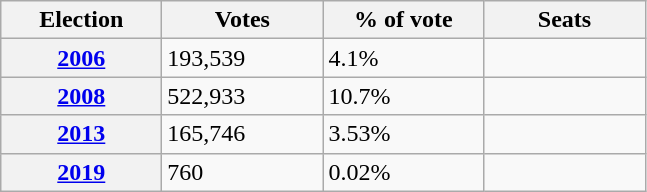<table class="wikitable">
<tr>
<th style="width:100px;">Election</th>
<th style="width:100px;">Votes</th>
<th style="width:100px;">% of vote</th>
<th style="width:100px;">Seats</th>
</tr>
<tr>
<th><a href='#'>2006</a></th>
<td>193,539</td>
<td>4.1%</td>
<td></td>
</tr>
<tr>
<th><a href='#'>2008</a></th>
<td>522,933</td>
<td>10.7%</td>
<td></td>
</tr>
<tr>
<th><a href='#'>2013</a></th>
<td>165,746</td>
<td>3.53%</td>
<td></td>
</tr>
<tr>
<th><a href='#'>2019</a></th>
<td>760</td>
<td>0.02%</td>
<td></td>
</tr>
</table>
